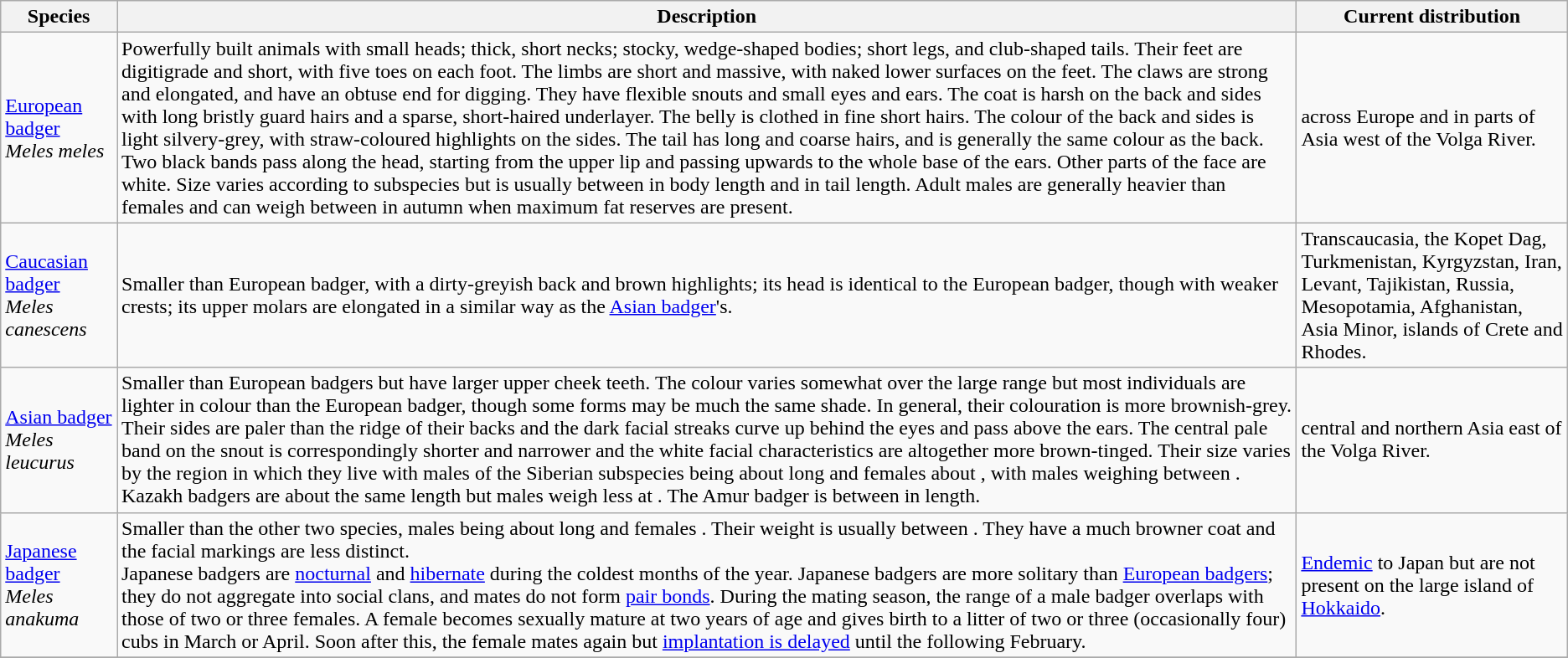<table class="wikitable">
<tr>
<th>Species</th>
<th>Description</th>
<th>Current distribution</th>
</tr>
<tr>
<td><a href='#'>European badger</a>  <em>Meles meles</em><br></td>
<td>Powerfully built animals with small heads; thick, short necks; stocky, wedge-shaped bodies; short legs, and club-shaped tails. Their feet are digitigrade and short, with five toes on each foot. The limbs are short and massive, with naked lower surfaces on the feet. The claws are strong and elongated, and have an obtuse end for digging. They have flexible snouts and small eyes and ears. The coat is harsh on the back and sides with long bristly guard hairs and a sparse, short-haired underlayer. The belly is clothed in fine short hairs. The colour of the back and sides is light silvery-grey, with straw-coloured highlights on the sides. The tail has long and coarse hairs, and is generally the same colour as the back. Two black bands pass along the head, starting from the upper lip and passing upwards to the whole base of the ears. Other parts of the face are white. Size varies according to subspecies but is usually between  in body length and  in tail length. Adult males are generally heavier than females and can weigh between  in autumn when maximum fat reserves are present.</td>
<td>across Europe and in parts of Asia west of the Volga River.</td>
</tr>
<tr>
<td><a href='#'>Caucasian badger</a> <em>Meles canescens</em><br></td>
<td>Smaller than European badger, with a dirty-greyish back and brown highlights; its head is identical to the European badger, though with weaker crests; its upper molars are elongated in a similar way as the <a href='#'>Asian badger</a>'s.</td>
<td>Transcaucasia, the Kopet Dag, Turkmenistan, Kyrgyzstan, Iran, Levant, Tajikistan, Russia, Mesopotamia, Afghanistan, Asia Minor, islands of Crete and Rhodes.</td>
</tr>
<tr>
<td><a href='#'>Asian badger</a>  <em>Meles leucurus</em><br></td>
<td>Smaller than European badgers but have larger upper cheek teeth. The colour varies somewhat over the large range but most individuals are lighter in colour than the European badger, though some forms may be much the same shade. In general, their colouration is more brownish-grey. Their sides are paler than the ridge of their backs and the dark facial streaks curve up behind the eyes and pass above the ears. The central pale band on the snout is correspondingly shorter and narrower and the white facial characteristics are altogether more brown-tinged. Their size varies by the region in which they live with males of the Siberian subspecies being about  long and females about , with males weighing between . Kazakh badgers are about the same length but males weigh less at . The Amur badger is between  in length.</td>
<td>central and northern Asia east of the Volga River.</td>
</tr>
<tr>
<td><a href='#'>Japanese badger</a>  <em>Meles anakuma</em><br></td>
<td>Smaller than the other two species, males being about  long and females . Their weight is usually between . They have a much browner coat and the facial markings are less distinct.<br>Japanese badgers are <a href='#'>nocturnal</a> and <a href='#'>hibernate</a> during the coldest months of the year. Japanese badgers are more solitary than <a href='#'>European badgers</a>; they do not aggregate into social clans, and mates do not form <a href='#'>pair bonds</a>. During the mating season, the range of a male badger overlaps with those of two or three females. A female becomes sexually mature at two years of age and gives birth to a litter of two or three (occasionally four) cubs in March or April. Soon after this, the female mates again but <a href='#'>implantation is delayed</a> until the following February.</td>
<td><a href='#'>Endemic</a> to Japan but are not present on the large island of <a href='#'>Hokkaido</a>.</td>
</tr>
<tr>
</tr>
</table>
